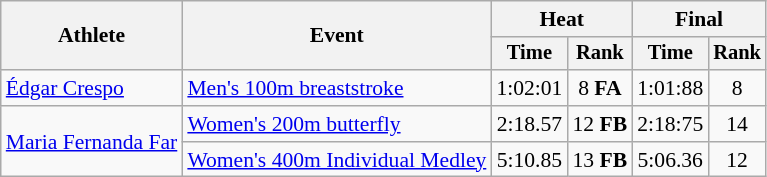<table class=wikitable style="font-size:90%">
<tr>
<th rowspan="2">Athlete</th>
<th rowspan="2">Event</th>
<th colspan="2">Heat</th>
<th colspan="2">Final</th>
</tr>
<tr style="font-size:95%">
<th>Time</th>
<th>Rank</th>
<th>Time</th>
<th>Rank</th>
</tr>
<tr align=center>
<td align=left><a href='#'>Édgar Crespo</a></td>
<td align=left><a href='#'>Men's 100m breaststroke</a></td>
<td>1:02:01</td>
<td>8 <strong>FA</strong></td>
<td>1:01:88</td>
<td>8</td>
</tr>
<tr align=center>
<td align=left rowspan="2"><a href='#'>Maria Fernanda Far</a></td>
<td align=left><a href='#'>Women's 200m butterfly</a></td>
<td>2:18.57</td>
<td>12 <strong>FB</strong></td>
<td>2:18:75</td>
<td>14</td>
</tr>
<tr align=center>
<td align=left><a href='#'>Women's 400m Individual Medley</a></td>
<td>5:10.85</td>
<td>13 <strong>FB</strong></td>
<td>5:06.36</td>
<td>12</td>
</tr>
</table>
